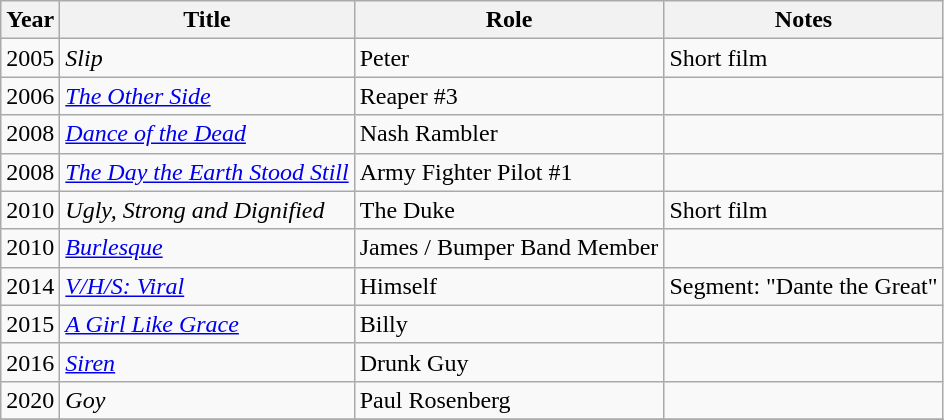<table class="wikitable sortable">
<tr>
<th>Year</th>
<th>Title</th>
<th>Role</th>
<th class="unsortable">Notes</th>
</tr>
<tr>
<td>2005</td>
<td><em>Slip</em></td>
<td>Peter</td>
<td>Short film</td>
</tr>
<tr>
<td>2006</td>
<td><em><a href='#'>The Other Side</a></em></td>
<td>Reaper #3</td>
<td></td>
</tr>
<tr>
<td>2008</td>
<td><em><a href='#'>Dance of the Dead</a></em></td>
<td>Nash Rambler</td>
<td></td>
</tr>
<tr>
<td>2008</td>
<td><em><a href='#'>The Day the Earth Stood Still</a></em></td>
<td>Army Fighter Pilot #1</td>
<td></td>
</tr>
<tr>
<td>2010</td>
<td><em>Ugly, Strong and Dignified</em></td>
<td>The Duke</td>
<td>Short film</td>
</tr>
<tr>
<td>2010</td>
<td><em><a href='#'>Burlesque</a></em></td>
<td>James / Bumper Band Member</td>
<td></td>
</tr>
<tr>
<td>2014</td>
<td><em><a href='#'>V/H/S: Viral</a></em></td>
<td>Himself</td>
<td>Segment: "Dante the Great"</td>
</tr>
<tr>
<td>2015</td>
<td><em><a href='#'>A Girl Like Grace</a></em></td>
<td>Billy</td>
<td></td>
</tr>
<tr>
<td>2016</td>
<td><em><a href='#'>Siren</a></em></td>
<td>Drunk Guy</td>
<td></td>
</tr>
<tr>
<td>2020</td>
<td><em>Goy</em></td>
<td>Paul Rosenberg</td>
<td></td>
</tr>
<tr>
</tr>
</table>
